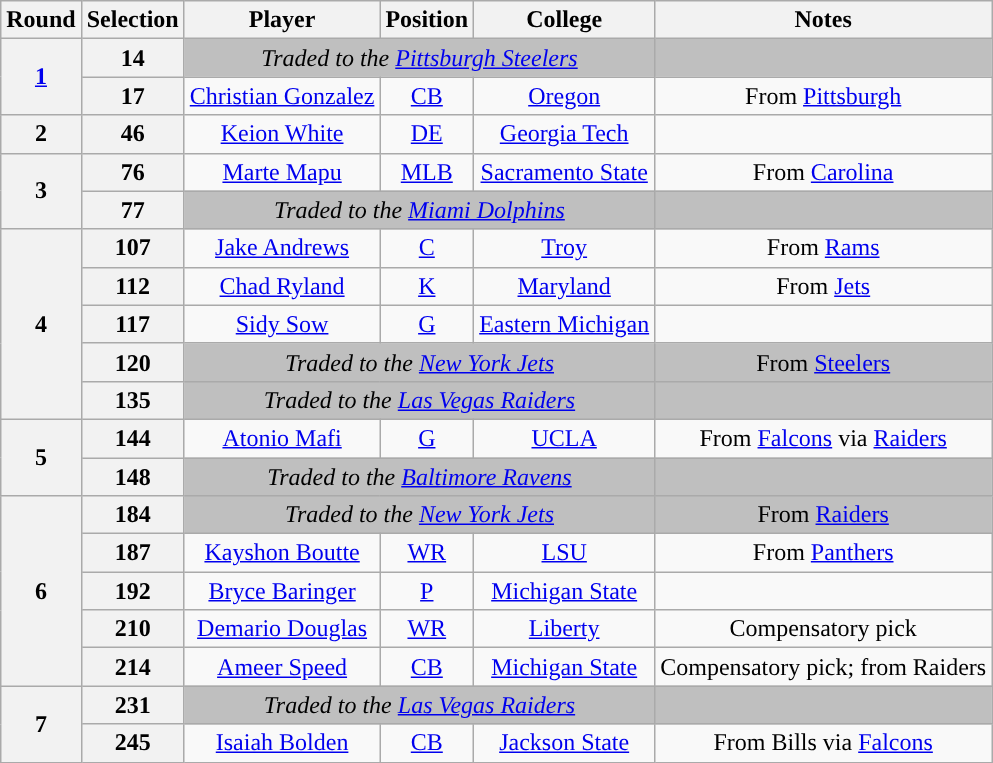<table class="wikitable" style="text-align:center">
<tr>
<th>Round</th>
<th>Selection</th>
<th>Player</th>
<th>Position</th>
<th>College</th>
<th>Notes</th>
</tr>
<tr>
<th rowspan="2"><a href='#'>1</a></th>
<th>14</th>
<td colspan="3" style="background:#BFBFBF"><em>Traded to the <a href='#'>Pittsburgh Steelers</a></em></td>
<td style="background:#BFBFBF"></td>
</tr>
<tr>
<th>17</th>
<td><a href='#'>Christian Gonzalez</a></td>
<td><a href='#'>CB</a></td>
<td><a href='#'>Oregon</a></td>
<td>From <a href='#'>Pittsburgh</a></td>
</tr>
<tr>
<th>2</th>
<th>46</th>
<td><a href='#'>Keion White</a></td>
<td><a href='#'>DE</a></td>
<td><a href='#'>Georgia Tech</a></td>
<td></td>
</tr>
<tr>
<th rowspan="2">3</th>
<th>76</th>
<td><a href='#'>Marte Mapu</a></td>
<td><a href='#'>MLB</a></td>
<td><a href='#'>Sacramento State</a></td>
<td>From <a href='#'>Carolina</a></td>
</tr>
<tr>
<th>77</th>
<td colspan="3" style="background:#BFBFBF"><em>Traded to the <a href='#'>Miami Dolphins</a></em></td>
<td style="background:#BFBFBF"></td>
</tr>
<tr>
<th rowspan="5">4</th>
<th>107</th>
<td><a href='#'>Jake Andrews</a></td>
<td><a href='#'>C</a></td>
<td><a href='#'>Troy</a></td>
<td>From <a href='#'>Rams</a></td>
</tr>
<tr>
<th>112</th>
<td><a href='#'>Chad Ryland</a></td>
<td><a href='#'>K</a></td>
<td><a href='#'>Maryland</a></td>
<td>From <a href='#'>Jets</a></td>
</tr>
<tr>
<th>117</th>
<td><a href='#'>Sidy Sow</a></td>
<td><a href='#'>G</a></td>
<td><a href='#'>Eastern Michigan</a></td>
<td></td>
</tr>
<tr>
<th>120</th>
<td colspan="3" style="background:#BFBFBF"><em>Traded to the <a href='#'>New York Jets</a></em></td>
<td style="background:#BFBFBF">From <a href='#'>Steelers</a></td>
</tr>
<tr>
<th>135</th>
<td colspan="3" style="background:#BFBFBF"><em>Traded to the <a href='#'>Las Vegas Raiders</a></em></td>
<td style="background:#BFBFBF"></td>
</tr>
<tr>
<th rowspan="2">5</th>
<th>144</th>
<td><a href='#'>Atonio Mafi</a></td>
<td><a href='#'>G</a></td>
<td><a href='#'>UCLA</a></td>
<td>From <a href='#'>Falcons</a> via <a href='#'>Raiders</a></td>
</tr>
<tr>
<th>148</th>
<td colspan="3" style="background:#BFBFBF"><em>Traded to the <a href='#'>Baltimore Ravens</a></em></td>
<td style="background:#BFBFBF"></td>
</tr>
<tr>
<th rowspan="5">6</th>
<th>184</th>
<td colspan="3" style="background:#BFBFBF"><em>Traded to the <a href='#'>New York Jets</a></em></td>
<td style="background:#BFBFBF">From <a href='#'>Raiders</a></td>
</tr>
<tr>
<th>187</th>
<td><a href='#'>Kayshon Boutte</a></td>
<td><a href='#'>WR</a></td>
<td><a href='#'>LSU</a></td>
<td>From <a href='#'>Panthers</a></td>
</tr>
<tr>
<th>192</th>
<td><a href='#'>Bryce Baringer</a></td>
<td><a href='#'>P</a></td>
<td><a href='#'>Michigan State</a></td>
<td></td>
</tr>
<tr>
<th>210</th>
<td><a href='#'>Demario Douglas</a></td>
<td><a href='#'>WR</a></td>
<td><a href='#'>Liberty</a></td>
<td>Compensatory pick</td>
</tr>
<tr>
<th>214</th>
<td><a href='#'>Ameer Speed</a></td>
<td><a href='#'>CB</a></td>
<td><a href='#'>Michigan State</a></td>
<td>Compensatory pick; from Raiders</td>
</tr>
<tr>
<th rowspan="2">7</th>
<th>231</th>
<td colspan="3" style="background:#BFBFBF"><em>Traded to the <a href='#'>Las Vegas Raiders</a></em></td>
<td style="background:#BFBFBF"></td>
</tr>
<tr>
<th>245</th>
<td><a href='#'>Isaiah Bolden</a></td>
<td><a href='#'>CB</a></td>
<td><a href='#'>Jackson State</a></td>
<td>From Bills via <a href='#'>Falcons</a></td>
</tr>
</table>
